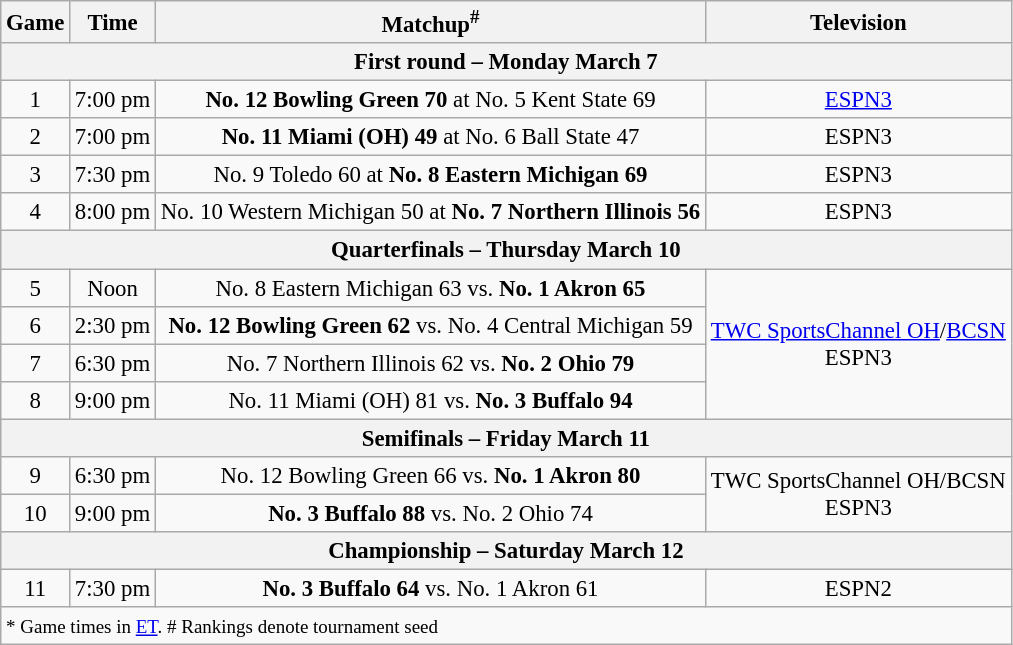<table class="wikitable" style="font-size: 95%;text-align:center">
<tr>
<th>Game</th>
<th>Time</th>
<th>Matchup<sup>#</sup></th>
<th>Television</th>
</tr>
<tr>
<th colspan=4>First round – Monday March 7</th>
</tr>
<tr>
<td>1</td>
<td>7:00 pm</td>
<td><strong>No. 12 Bowling Green 70</strong> at No. 5 Kent State 69</td>
<td><a href='#'>ESPN3</a></td>
</tr>
<tr>
<td>2</td>
<td>7:00 pm</td>
<td><strong>No. 11 Miami (OH) 49</strong> at No. 6 Ball State 47</td>
<td>ESPN3</td>
</tr>
<tr>
<td>3</td>
<td>7:30 pm</td>
<td>No. 9 Toledo 60 at <strong>No. 8 Eastern Michigan 69</strong></td>
<td>ESPN3</td>
</tr>
<tr>
<td>4</td>
<td>8:00 pm</td>
<td>No. 10 Western Michigan 50 at <strong>No. 7 Northern Illinois 56</strong></td>
<td>ESPN3</td>
</tr>
<tr>
<th colspan=4>Quarterfinals – Thursday March 10</th>
</tr>
<tr>
<td>5</td>
<td>Noon</td>
<td>No. 8 Eastern Michigan 63 vs. <strong>No. 1 Akron 65</strong></td>
<td rowspan=4><a href='#'>TWC SportsChannel OH</a>/<a href='#'>BCSN</a><br>ESPN3</td>
</tr>
<tr>
<td>6</td>
<td>2:30 pm</td>
<td><strong>No. 12 Bowling Green 62</strong> vs. No. 4 Central Michigan 59</td>
</tr>
<tr>
<td>7</td>
<td>6:30 pm</td>
<td>No. 7 Northern Illinois 62 vs. <strong>No. 2 Ohio 79</strong></td>
</tr>
<tr>
<td>8</td>
<td>9:00 pm</td>
<td>No. 11 Miami (OH) 81 vs. <strong>No. 3 Buffalo 94</strong></td>
</tr>
<tr>
<th colspan=4>Semifinals – Friday March 11</th>
</tr>
<tr>
<td>9</td>
<td>6:30 pm</td>
<td>No. 12 Bowling Green 66 vs. <strong>No. 1 Akron 80</strong></td>
<td rowspan=2>TWC SportsChannel OH/BCSN<br>ESPN3</td>
</tr>
<tr>
<td>10</td>
<td>9:00 pm</td>
<td><strong>No. 3 Buffalo 88</strong> vs. No. 2 Ohio 74</td>
</tr>
<tr>
<th colspan=4>Championship – Saturday March 12</th>
</tr>
<tr>
<td>11</td>
<td>7:30 pm</td>
<td><strong>No. 3 Buffalo 64</strong> vs. No. 1 Akron 61</td>
<td>ESPN2</td>
</tr>
<tr>
<td colspan=4 align=left><small>* Game times in <a href='#'>ET</a>. # Rankings denote tournament seed</small></td>
</tr>
</table>
